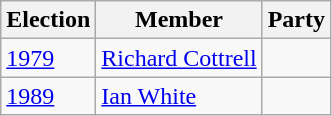<table class="wikitable">
<tr>
<th>Election</th>
<th>Member</th>
<th colspan=2>Party</th>
</tr>
<tr>
<td><a href='#'>1979</a></td>
<td><a href='#'>Richard Cottrell</a></td>
<td></td>
</tr>
<tr>
<td><a href='#'>1989</a></td>
<td><a href='#'>Ian White</a></td>
<td></td>
</tr>
</table>
